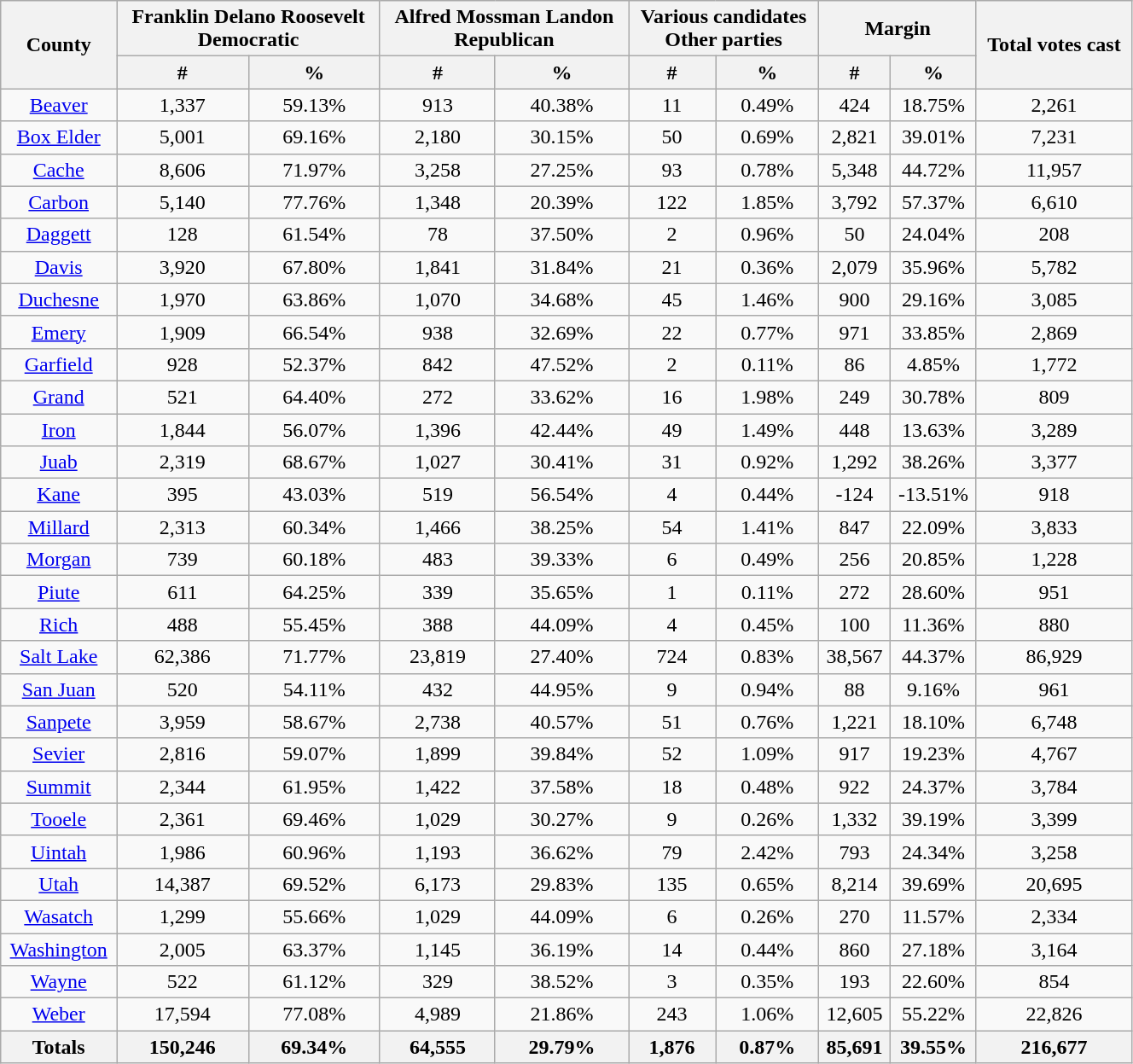<table width="70%" class="wikitable sortable">
<tr>
<th rowspan="2">County</th>
<th colspan="2">Franklin Delano Roosevelt<br>Democratic</th>
<th colspan="2">Alfred Mossman Landon<br>Republican</th>
<th colspan="2">Various candidates<br>Other parties</th>
<th colspan="2">Margin</th>
<th rowspan="2">Total votes cast</th>
</tr>
<tr bgcolor="lightgrey">
<th style="text-align:center;" data-sort-type="number">#</th>
<th style="text-align:center;" data-sort-type="number">%</th>
<th style="text-align:center;" data-sort-type="number">#</th>
<th style="text-align:center;" data-sort-type="number">%</th>
<th style="text-align:center;" data-sort-type="number">#</th>
<th style="text-align:center;" data-sort-type="number">%</th>
<th style="text-align:center;" data-sort-type="number">#</th>
<th style="text-align:center;" data-sort-type="number">%</th>
</tr>
<tr style="text-align:center;">
<td><a href='#'>Beaver</a></td>
<td>1,337</td>
<td>59.13%</td>
<td>913</td>
<td>40.38%</td>
<td>11</td>
<td>0.49%</td>
<td>424</td>
<td>18.75%</td>
<td>2,261</td>
</tr>
<tr style="text-align:center;">
<td><a href='#'>Box Elder</a></td>
<td>5,001</td>
<td>69.16%</td>
<td>2,180</td>
<td>30.15%</td>
<td>50</td>
<td>0.69%</td>
<td>2,821</td>
<td>39.01%</td>
<td>7,231</td>
</tr>
<tr style="text-align:center;">
<td><a href='#'>Cache</a></td>
<td>8,606</td>
<td>71.97%</td>
<td>3,258</td>
<td>27.25%</td>
<td>93</td>
<td>0.78%</td>
<td>5,348</td>
<td>44.72%</td>
<td>11,957</td>
</tr>
<tr style="text-align:center;">
<td><a href='#'>Carbon</a></td>
<td>5,140</td>
<td>77.76%</td>
<td>1,348</td>
<td>20.39%</td>
<td>122</td>
<td>1.85%</td>
<td>3,792</td>
<td>57.37%</td>
<td>6,610</td>
</tr>
<tr style="text-align:center;">
<td><a href='#'>Daggett</a></td>
<td>128</td>
<td>61.54%</td>
<td>78</td>
<td>37.50%</td>
<td>2</td>
<td>0.96%</td>
<td>50</td>
<td>24.04%</td>
<td>208</td>
</tr>
<tr style="text-align:center;">
<td><a href='#'>Davis</a></td>
<td>3,920</td>
<td>67.80%</td>
<td>1,841</td>
<td>31.84%</td>
<td>21</td>
<td>0.36%</td>
<td>2,079</td>
<td>35.96%</td>
<td>5,782</td>
</tr>
<tr style="text-align:center;">
<td><a href='#'>Duchesne</a></td>
<td>1,970</td>
<td>63.86%</td>
<td>1,070</td>
<td>34.68%</td>
<td>45</td>
<td>1.46%</td>
<td>900</td>
<td>29.16%</td>
<td>3,085</td>
</tr>
<tr style="text-align:center;">
<td><a href='#'>Emery</a></td>
<td>1,909</td>
<td>66.54%</td>
<td>938</td>
<td>32.69%</td>
<td>22</td>
<td>0.77%</td>
<td>971</td>
<td>33.85%</td>
<td>2,869</td>
</tr>
<tr style="text-align:center;">
<td><a href='#'>Garfield</a></td>
<td>928</td>
<td>52.37%</td>
<td>842</td>
<td>47.52%</td>
<td>2</td>
<td>0.11%</td>
<td>86</td>
<td>4.85%</td>
<td>1,772</td>
</tr>
<tr style="text-align:center;">
<td><a href='#'>Grand</a></td>
<td>521</td>
<td>64.40%</td>
<td>272</td>
<td>33.62%</td>
<td>16</td>
<td>1.98%</td>
<td>249</td>
<td>30.78%</td>
<td>809</td>
</tr>
<tr style="text-align:center;">
<td><a href='#'>Iron</a></td>
<td>1,844</td>
<td>56.07%</td>
<td>1,396</td>
<td>42.44%</td>
<td>49</td>
<td>1.49%</td>
<td>448</td>
<td>13.63%</td>
<td>3,289</td>
</tr>
<tr style="text-align:center;">
<td><a href='#'>Juab</a></td>
<td>2,319</td>
<td>68.67%</td>
<td>1,027</td>
<td>30.41%</td>
<td>31</td>
<td>0.92%</td>
<td>1,292</td>
<td>38.26%</td>
<td>3,377</td>
</tr>
<tr style="text-align:center;">
<td><a href='#'>Kane</a></td>
<td>395</td>
<td>43.03%</td>
<td>519</td>
<td>56.54%</td>
<td>4</td>
<td>0.44%</td>
<td>-124</td>
<td>-13.51%</td>
<td>918</td>
</tr>
<tr style="text-align:center;">
<td><a href='#'>Millard</a></td>
<td>2,313</td>
<td>60.34%</td>
<td>1,466</td>
<td>38.25%</td>
<td>54</td>
<td>1.41%</td>
<td>847</td>
<td>22.09%</td>
<td>3,833</td>
</tr>
<tr style="text-align:center;">
<td><a href='#'>Morgan</a></td>
<td>739</td>
<td>60.18%</td>
<td>483</td>
<td>39.33%</td>
<td>6</td>
<td>0.49%</td>
<td>256</td>
<td>20.85%</td>
<td>1,228</td>
</tr>
<tr style="text-align:center;">
<td><a href='#'>Piute</a></td>
<td>611</td>
<td>64.25%</td>
<td>339</td>
<td>35.65%</td>
<td>1</td>
<td>0.11%</td>
<td>272</td>
<td>28.60%</td>
<td>951</td>
</tr>
<tr style="text-align:center;">
<td><a href='#'>Rich</a></td>
<td>488</td>
<td>55.45%</td>
<td>388</td>
<td>44.09%</td>
<td>4</td>
<td>0.45%</td>
<td>100</td>
<td>11.36%</td>
<td>880</td>
</tr>
<tr style="text-align:center;">
<td><a href='#'>Salt Lake</a></td>
<td>62,386</td>
<td>71.77%</td>
<td>23,819</td>
<td>27.40%</td>
<td>724</td>
<td>0.83%</td>
<td>38,567</td>
<td>44.37%</td>
<td>86,929</td>
</tr>
<tr style="text-align:center;">
<td><a href='#'>San Juan</a></td>
<td>520</td>
<td>54.11%</td>
<td>432</td>
<td>44.95%</td>
<td>9</td>
<td>0.94%</td>
<td>88</td>
<td>9.16%</td>
<td>961</td>
</tr>
<tr style="text-align:center;">
<td><a href='#'>Sanpete</a></td>
<td>3,959</td>
<td>58.67%</td>
<td>2,738</td>
<td>40.57%</td>
<td>51</td>
<td>0.76%</td>
<td>1,221</td>
<td>18.10%</td>
<td>6,748</td>
</tr>
<tr style="text-align:center;">
<td><a href='#'>Sevier</a></td>
<td>2,816</td>
<td>59.07%</td>
<td>1,899</td>
<td>39.84%</td>
<td>52</td>
<td>1.09%</td>
<td>917</td>
<td>19.23%</td>
<td>4,767</td>
</tr>
<tr style="text-align:center;">
<td><a href='#'>Summit</a></td>
<td>2,344</td>
<td>61.95%</td>
<td>1,422</td>
<td>37.58%</td>
<td>18</td>
<td>0.48%</td>
<td>922</td>
<td>24.37%</td>
<td>3,784</td>
</tr>
<tr style="text-align:center;">
<td><a href='#'>Tooele</a></td>
<td>2,361</td>
<td>69.46%</td>
<td>1,029</td>
<td>30.27%</td>
<td>9</td>
<td>0.26%</td>
<td>1,332</td>
<td>39.19%</td>
<td>3,399</td>
</tr>
<tr style="text-align:center;">
<td><a href='#'>Uintah</a></td>
<td>1,986</td>
<td>60.96%</td>
<td>1,193</td>
<td>36.62%</td>
<td>79</td>
<td>2.42%</td>
<td>793</td>
<td>24.34%</td>
<td>3,258</td>
</tr>
<tr style="text-align:center;">
<td><a href='#'>Utah</a></td>
<td>14,387</td>
<td>69.52%</td>
<td>6,173</td>
<td>29.83%</td>
<td>135</td>
<td>0.65%</td>
<td>8,214</td>
<td>39.69%</td>
<td>20,695</td>
</tr>
<tr style="text-align:center;">
<td><a href='#'>Wasatch</a></td>
<td>1,299</td>
<td>55.66%</td>
<td>1,029</td>
<td>44.09%</td>
<td>6</td>
<td>0.26%</td>
<td>270</td>
<td>11.57%</td>
<td>2,334</td>
</tr>
<tr style="text-align:center;">
<td><a href='#'>Washington</a></td>
<td>2,005</td>
<td>63.37%</td>
<td>1,145</td>
<td>36.19%</td>
<td>14</td>
<td>0.44%</td>
<td>860</td>
<td>27.18%</td>
<td>3,164</td>
</tr>
<tr style="text-align:center;">
<td><a href='#'>Wayne</a></td>
<td>522</td>
<td>61.12%</td>
<td>329</td>
<td>38.52%</td>
<td>3</td>
<td>0.35%</td>
<td>193</td>
<td>22.60%</td>
<td>854</td>
</tr>
<tr style="text-align:center;">
<td><a href='#'>Weber</a></td>
<td>17,594</td>
<td>77.08%</td>
<td>4,989</td>
<td>21.86%</td>
<td>243</td>
<td>1.06%</td>
<td>12,605</td>
<td>55.22%</td>
<td>22,826</td>
</tr>
<tr>
<th>Totals</th>
<th>150,246</th>
<th>69.34%</th>
<th>64,555</th>
<th>29.79%</th>
<th>1,876</th>
<th>0.87%</th>
<th>85,691</th>
<th>39.55%</th>
<th>216,677</th>
</tr>
</table>
